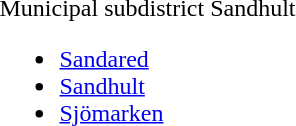<table>
<tr>
<td>Municipal subdistrict Sandhult<br><ul><li><a href='#'>Sandared</a></li><li><a href='#'>Sandhult</a></li><li><a href='#'>Sjömarken</a></li></ul></td>
</tr>
</table>
